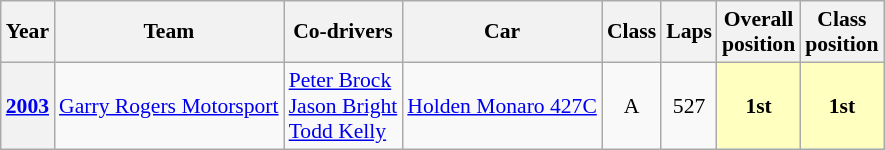<table class="wikitable" style="text-align:center; font-size:90%">
<tr>
<th>Year</th>
<th>Team</th>
<th>Co-drivers</th>
<th>Car</th>
<th>Class</th>
<th>Laps</th>
<th>Overall<br>position</th>
<th>Class<br>position</th>
</tr>
<tr>
<th><a href='#'>2003</a></th>
<td align="left"> <a href='#'>Garry Rogers Motorsport</a></td>
<td align="left"> <a href='#'>Peter Brock</a><br> <a href='#'>Jason Bright</a><br> <a href='#'>Todd Kelly</a></td>
<td align="left"><a href='#'>Holden Monaro 427C</a></td>
<td>A</td>
<td>527</td>
<td style="background:#FFFFBF;"><strong>1st</strong></td>
<td style="background:#FFFFBF;"><strong>1st</strong></td>
</tr>
</table>
